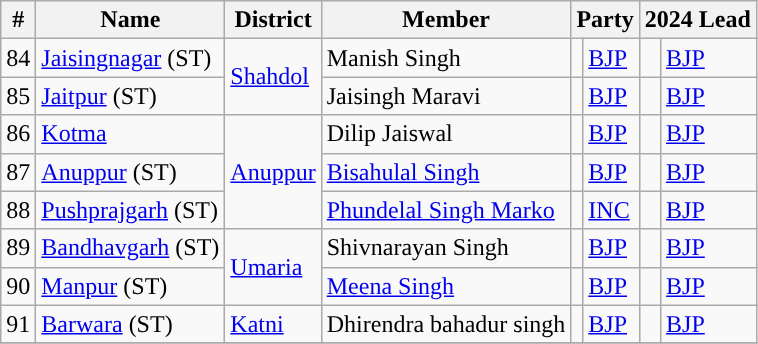<table class="wikitable sortable">
<tr>
<th>#</th>
<th>Name</th>
<th>District</th>
<th>Member</th>
<th colspan="2">Party</th>
<th colspan="2">2024 Lead</th>
</tr>
<tr>
<td>84</td>
<td><a href='#'>Jaisingnagar</a> (ST)</td>
<td rowspan="2"><a href='#'>Shahdol</a></td>
<td>Manish Singh</td>
<td style="background-color: "></td>
<td><a href='#'>BJP</a></td>
<td style="background-color: "></td>
<td><a href='#'>BJP</a></td>
</tr>
<tr>
<td>85</td>
<td><a href='#'>Jaitpur</a> (ST)</td>
<td>Jaisingh Maravi</td>
<td style="background-color: "></td>
<td><a href='#'>BJP</a></td>
<td style="background-color: "></td>
<td><a href='#'>BJP</a></td>
</tr>
<tr>
<td>86</td>
<td><a href='#'>Kotma</a></td>
<td rowspan="3"><a href='#'>Anuppur</a></td>
<td>Dilip Jaiswal</td>
<td style="background-color: "></td>
<td><a href='#'>BJP</a></td>
<td style="background-color: "></td>
<td><a href='#'>BJP</a></td>
</tr>
<tr>
<td>87</td>
<td><a href='#'>Anuppur</a> (ST)</td>
<td><a href='#'>Bisahulal Singh</a></td>
<td style="background-color: "></td>
<td><a href='#'>BJP</a></td>
<td style="background-color: "></td>
<td><a href='#'>BJP</a></td>
</tr>
<tr>
<td>88</td>
<td><a href='#'>Pushprajgarh</a> (ST)</td>
<td><a href='#'>Phundelal Singh Marko</a></td>
<td style="background-color: "></td>
<td><a href='#'>INC</a></td>
<td style="background-color: "></td>
<td><a href='#'>BJP</a></td>
</tr>
<tr>
<td>89</td>
<td><a href='#'>Bandhavgarh</a> (ST)</td>
<td rowspan="2"><a href='#'>Umaria</a></td>
<td>Shivnarayan Singh</td>
<td style="background-color: "></td>
<td><a href='#'>BJP</a></td>
<td style="background-color: "></td>
<td><a href='#'>BJP</a></td>
</tr>
<tr>
<td>90</td>
<td><a href='#'>Manpur</a> (ST)</td>
<td><a href='#'>Meena Singh</a></td>
<td style="background-color: "></td>
<td><a href='#'>BJP</a></td>
<td style="background-color: "></td>
<td><a href='#'>BJP</a></td>
</tr>
<tr>
<td>91</td>
<td><a href='#'>Barwara</a> (ST)</td>
<td><a href='#'>Katni</a></td>
<td>Dhirendra bahadur singh</td>
<td style="background-color: "></td>
<td><a href='#'>BJP</a></td>
<td style="background-color: "></td>
<td><a href='#'>BJP</a></td>
</tr>
<tr>
</tr>
</table>
